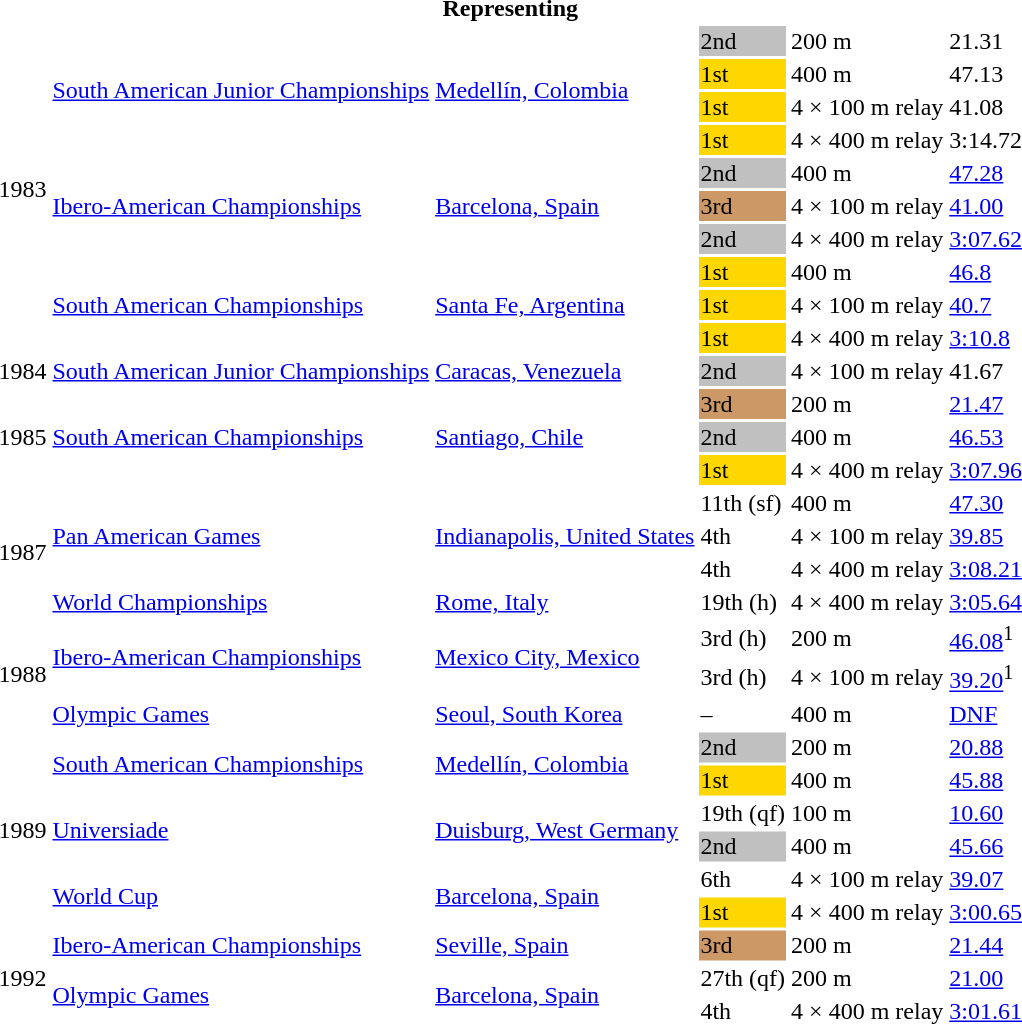<table>
<tr>
<th colspan="6">Representing </th>
</tr>
<tr>
<td rowspan=10>1983</td>
<td rowspan=4><a href='#'>South American Junior Championships</a></td>
<td rowspan=4><a href='#'>Medellín, Colombia</a></td>
<td bgcolor=silver>2nd</td>
<td>200 m</td>
<td>21.31</td>
</tr>
<tr>
<td bgcolor=gold>1st</td>
<td>400 m</td>
<td>47.13</td>
</tr>
<tr>
<td bgcolor=gold>1st</td>
<td>4 × 100 m relay</td>
<td>41.08</td>
</tr>
<tr>
<td bgcolor=gold>1st</td>
<td>4 × 400 m relay</td>
<td>3:14.72</td>
</tr>
<tr>
<td rowspan=3><a href='#'>Ibero-American Championships</a></td>
<td rowspan=3><a href='#'>Barcelona, Spain</a></td>
<td bgcolor=silver>2nd</td>
<td>400 m</td>
<td><a href='#'>47.28</a></td>
</tr>
<tr>
<td bgcolor=cc9966>3rd</td>
<td>4 × 100 m relay</td>
<td><a href='#'>41.00</a></td>
</tr>
<tr>
<td bgcolor=silver>2nd</td>
<td>4 × 400 m relay</td>
<td><a href='#'>3:07.62</a></td>
</tr>
<tr>
<td rowspan=3><a href='#'>South American Championships</a></td>
<td rowspan=3><a href='#'>Santa Fe, Argentina</a></td>
<td bgcolor=gold>1st</td>
<td>400 m</td>
<td><a href='#'>46.8</a></td>
</tr>
<tr>
<td bgcolor=gold>1st</td>
<td>4 × 100 m relay</td>
<td><a href='#'>40.7</a></td>
</tr>
<tr>
<td bgcolor=gold>1st</td>
<td>4 × 400 m relay</td>
<td><a href='#'>3:10.8</a></td>
</tr>
<tr>
<td>1984</td>
<td><a href='#'>South American Junior Championships</a></td>
<td><a href='#'>Caracas, Venezuela</a></td>
<td bgcolor=silver>2nd</td>
<td>4 × 100 m relay</td>
<td>41.67</td>
</tr>
<tr>
<td rowspan=3>1985</td>
<td rowspan=3><a href='#'>South American Championships</a></td>
<td rowspan=3><a href='#'>Santiago, Chile</a></td>
<td bgcolor=cc9966>3rd</td>
<td>200 m</td>
<td><a href='#'>21.47</a></td>
</tr>
<tr>
<td bgcolor=silver>2nd</td>
<td>400 m</td>
<td><a href='#'>46.53</a></td>
</tr>
<tr>
<td bgcolor=gold>1st</td>
<td>4 × 400 m relay</td>
<td><a href='#'>3:07.96</a></td>
</tr>
<tr>
<td rowspan=4>1987</td>
<td rowspan=3><a href='#'>Pan American Games</a></td>
<td rowspan=3><a href='#'>Indianapolis, United States</a></td>
<td>11th (sf)</td>
<td>400 m</td>
<td><a href='#'>47.30</a></td>
</tr>
<tr>
<td>4th</td>
<td>4 × 100 m relay</td>
<td><a href='#'>39.85</a></td>
</tr>
<tr>
<td>4th</td>
<td>4 × 400 m relay</td>
<td><a href='#'>3:08.21</a></td>
</tr>
<tr>
<td><a href='#'>World Championships</a></td>
<td><a href='#'>Rome, Italy</a></td>
<td>19th (h)</td>
<td>4 × 400 m relay</td>
<td><a href='#'>3:05.64</a></td>
</tr>
<tr>
<td rowspan=3>1988</td>
<td rowspan=2><a href='#'>Ibero-American Championships</a></td>
<td rowspan=2><a href='#'>Mexico City, Mexico</a></td>
<td>3rd (h)</td>
<td>200 m</td>
<td><a href='#'>46.08</a><sup>1</sup></td>
</tr>
<tr>
<td>3rd (h)</td>
<td>4 × 100 m relay</td>
<td><a href='#'>39.20</a><sup>1</sup></td>
</tr>
<tr>
<td><a href='#'>Olympic Games</a></td>
<td><a href='#'>Seoul, South Korea</a></td>
<td>–</td>
<td>400 m</td>
<td><a href='#'>DNF</a></td>
</tr>
<tr>
<td rowspan=6>1989</td>
<td rowspan=2><a href='#'>South American Championships</a></td>
<td rowspan=2><a href='#'>Medellín, Colombia</a></td>
<td bgcolor=silver>2nd</td>
<td>200 m</td>
<td><a href='#'>20.88</a></td>
</tr>
<tr>
<td bgcolor=gold>1st</td>
<td>400 m</td>
<td><a href='#'>45.88</a></td>
</tr>
<tr>
<td rowspan=2><a href='#'>Universiade</a></td>
<td rowspan=2><a href='#'>Duisburg, West Germany</a></td>
<td>19th (qf)</td>
<td>100 m</td>
<td><a href='#'>10.60</a></td>
</tr>
<tr>
<td bgcolor=silver>2nd</td>
<td>400 m</td>
<td><a href='#'>45.66</a></td>
</tr>
<tr>
<td rowspan=2><a href='#'>World Cup</a></td>
<td rowspan=2><a href='#'>Barcelona, Spain</a></td>
<td>6th</td>
<td>4 × 100 m relay</td>
<td><a href='#'>39.07</a></td>
</tr>
<tr>
<td bgcolor=gold>1st</td>
<td>4 × 400 m relay</td>
<td><a href='#'>3:00.65</a></td>
</tr>
<tr>
<td rowspan=3>1992</td>
<td><a href='#'>Ibero-American Championships</a></td>
<td><a href='#'>Seville, Spain</a></td>
<td bgcolor=cc9966>3rd</td>
<td>200 m</td>
<td><a href='#'>21.44</a></td>
</tr>
<tr>
<td rowspan=2><a href='#'>Olympic Games</a></td>
<td rowspan=2><a href='#'>Barcelona, Spain</a></td>
<td>27th (qf)</td>
<td>200 m</td>
<td><a href='#'>21.00</a></td>
</tr>
<tr>
<td>4th</td>
<td>4 × 400 m relay</td>
<td><a href='#'>3:01.61</a></td>
</tr>
</table>
